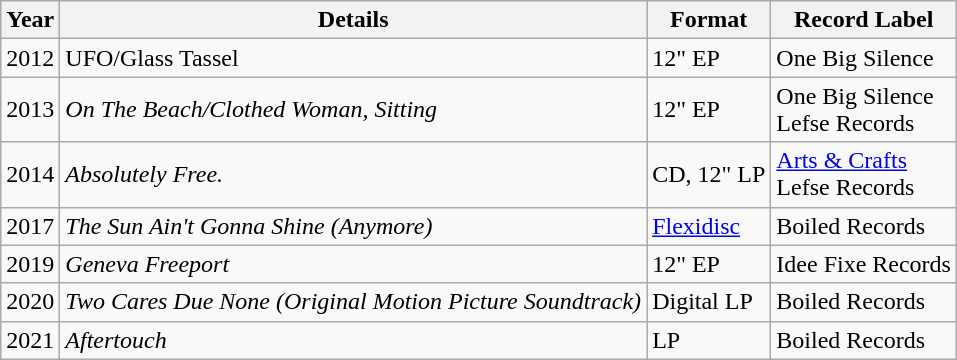<table class="wikitable">
<tr>
<th>Year</th>
<th>Details</th>
<th>Format</th>
<th>Record Label</th>
</tr>
<tr>
<td>2012</td>
<td>UFO/Glass Tassel</td>
<td>12" EP</td>
<td>One Big Silence</td>
</tr>
<tr>
<td>2013</td>
<td><em>On The Beach/Clothed Woman, Sitting</em></td>
<td>12" EP</td>
<td>One Big Silence<br>Lefse Records</td>
</tr>
<tr>
<td>2014</td>
<td><em>Absolutely Free.</em></td>
<td>CD, 12" LP</td>
<td><a href='#'>Arts & Crafts</a><br>Lefse Records</td>
</tr>
<tr>
<td>2017</td>
<td><em>The Sun Ain't Gonna Shine (Anymore)</em></td>
<td><a href='#'>Flexidisc</a></td>
<td>Boiled Records</td>
</tr>
<tr>
<td>2019</td>
<td><em>Geneva Freeport</em></td>
<td>12" EP</td>
<td>Idee Fixe Records</td>
</tr>
<tr>
<td>2020</td>
<td><em>Two Cares Due None (Original Motion Picture Soundtrack)</em></td>
<td>Digital LP</td>
<td>Boiled Records</td>
</tr>
<tr>
<td>2021</td>
<td><em>Aftertouch</em></td>
<td>LP</td>
<td>Boiled Records</td>
</tr>
</table>
